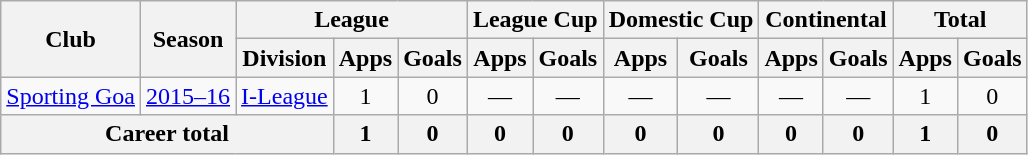<table class="wikitable" style="text-align: center;">
<tr>
<th rowspan="2">Club</th>
<th rowspan="2">Season</th>
<th colspan="3">League</th>
<th colspan="2">League Cup</th>
<th colspan="2">Domestic Cup</th>
<th colspan="2">Continental</th>
<th colspan="2">Total</th>
</tr>
<tr>
<th>Division</th>
<th>Apps</th>
<th>Goals</th>
<th>Apps</th>
<th>Goals</th>
<th>Apps</th>
<th>Goals</th>
<th>Apps</th>
<th>Goals</th>
<th>Apps</th>
<th>Goals</th>
</tr>
<tr>
<td rowspan="1"><a href='#'>Sporting Goa</a></td>
<td><a href='#'>2015–16</a></td>
<td><a href='#'>I-League</a></td>
<td>1</td>
<td>0</td>
<td>—</td>
<td>—</td>
<td>—</td>
<td>—</td>
<td>—</td>
<td>—</td>
<td>1</td>
<td>0</td>
</tr>
<tr>
<th colspan="3">Career total</th>
<th>1</th>
<th>0</th>
<th>0</th>
<th>0</th>
<th>0</th>
<th>0</th>
<th>0</th>
<th>0</th>
<th>1</th>
<th>0</th>
</tr>
</table>
